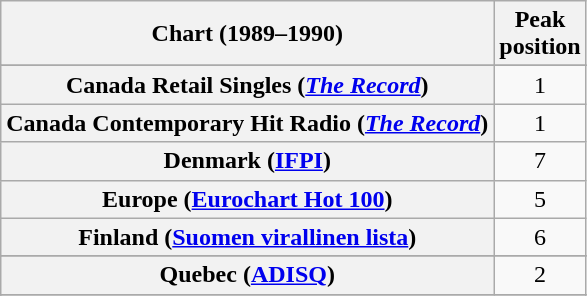<table class="wikitable sortable plainrowheaders" style="text-align:center">
<tr>
<th>Chart (1989–1990)</th>
<th>Peak<br>position</th>
</tr>
<tr>
</tr>
<tr>
</tr>
<tr>
</tr>
<tr>
</tr>
<tr>
</tr>
<tr>
<th scope="row">Canada Retail Singles (<em><a href='#'>The Record</a></em>)</th>
<td>1</td>
</tr>
<tr>
<th scope="row">Canada Contemporary Hit Radio (<em><a href='#'>The Record</a></em>)</th>
<td>1</td>
</tr>
<tr>
<th scope="row">Denmark (<a href='#'>IFPI</a>)</th>
<td>7</td>
</tr>
<tr>
<th scope="row">Europe (<a href='#'>Eurochart Hot 100</a>)</th>
<td>5</td>
</tr>
<tr>
<th scope="row">Finland (<a href='#'>Suomen virallinen lista</a>)</th>
<td>6</td>
</tr>
<tr>
</tr>
<tr>
</tr>
<tr>
</tr>
<tr>
</tr>
<tr>
</tr>
<tr>
</tr>
<tr>
<th scope="row">Quebec (<a href='#'>ADISQ</a>)</th>
<td align="center">2</td>
</tr>
<tr>
</tr>
<tr>
</tr>
<tr>
</tr>
<tr>
</tr>
<tr>
</tr>
<tr>
</tr>
<tr>
</tr>
<tr>
</tr>
<tr>
</tr>
</table>
